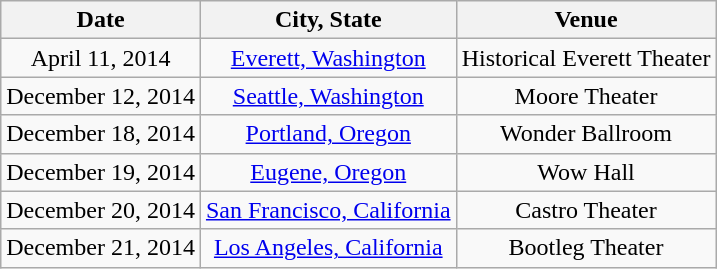<table class="wikitable" style="text-align:center">
<tr>
<th>Date</th>
<th>City, State</th>
<th>Venue</th>
</tr>
<tr>
<td>April 11, 2014</td>
<td><a href='#'>Everett, Washington</a></td>
<td>Historical Everett Theater</td>
</tr>
<tr>
<td>December 12, 2014</td>
<td><a href='#'>Seattle, Washington</a></td>
<td>Moore Theater</td>
</tr>
<tr>
<td>December 18, 2014</td>
<td><a href='#'>Portland, Oregon</a></td>
<td>Wonder Ballroom</td>
</tr>
<tr>
<td>December 19, 2014</td>
<td><a href='#'>Eugene, Oregon</a></td>
<td>Wow Hall</td>
</tr>
<tr>
<td>December 20, 2014</td>
<td><a href='#'>San Francisco, California</a></td>
<td>Castro Theater</td>
</tr>
<tr>
<td>December 21, 2014</td>
<td><a href='#'>Los Angeles, California</a></td>
<td>Bootleg Theater</td>
</tr>
</table>
